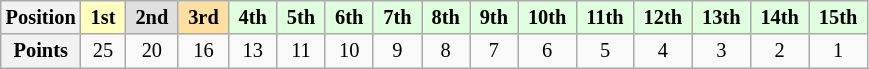<table class="wikitable" style="font-size:85%; text-align:center">
<tr>
<th>Position</th>
<td style="background:#ffffbf;"> <strong>1st</strong> </td>
<td style="background:#dfdfdf;"> <strong>2nd</strong> </td>
<td style="background:#ffdf9f;"> <strong>3rd</strong> </td>
<td style="background:#dfffdf;"> <strong>4th</strong> </td>
<td style="background:#dfffdf;"> <strong>5th</strong> </td>
<td style="background:#dfffdf;"> <strong>6th</strong> </td>
<td style="background:#dfffdf;"> <strong>7th</strong> </td>
<td style="background:#dfffdf;"> <strong>8th</strong> </td>
<td style="background:#dfffdf;"> <strong>9th</strong> </td>
<td style="background:#dfffdf;"> <strong>10th</strong> </td>
<td style="background:#dfffdf;"> <strong>11th</strong> </td>
<td style="background:#dfffdf;"> <strong>12th</strong> </td>
<td style="background:#dfffdf;"> <strong>13th</strong> </td>
<td style="background:#dfffdf;"> <strong>14th</strong> </td>
<td style="background:#dfffdf;"> <strong>15th</strong> </td>
</tr>
<tr>
<th>Points</th>
<td>25</td>
<td>20</td>
<td>16</td>
<td>13</td>
<td>11</td>
<td>10</td>
<td>9</td>
<td>8</td>
<td>7</td>
<td>6</td>
<td>5</td>
<td>4</td>
<td>3</td>
<td>2</td>
<td>1</td>
</tr>
</table>
